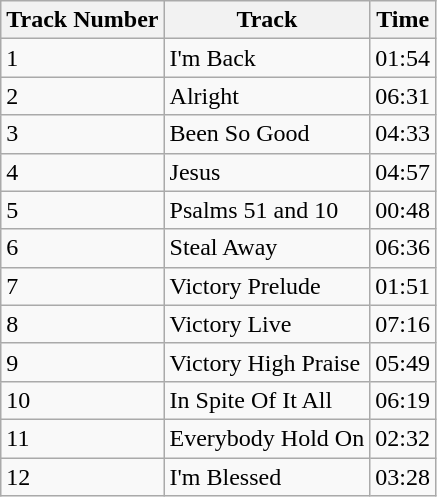<table class="wikitable" border="1">
<tr>
<th>Track Number</th>
<th>Track</th>
<th>Time</th>
</tr>
<tr>
<td>1</td>
<td>I'm Back</td>
<td>01:54</td>
</tr>
<tr>
<td>2</td>
<td>Alright</td>
<td>06:31</td>
</tr>
<tr>
<td>3</td>
<td>Been So Good</td>
<td>04:33</td>
</tr>
<tr>
<td>4</td>
<td>Jesus</td>
<td>04:57</td>
</tr>
<tr>
<td>5</td>
<td>Psalms 51 and 10</td>
<td>00:48</td>
</tr>
<tr>
<td>6</td>
<td>Steal Away</td>
<td>06:36</td>
</tr>
<tr>
<td>7</td>
<td>Victory Prelude</td>
<td>01:51</td>
</tr>
<tr>
<td>8</td>
<td>Victory Live</td>
<td>07:16</td>
</tr>
<tr>
<td>9</td>
<td>Victory High Praise</td>
<td>05:49</td>
</tr>
<tr>
<td>10</td>
<td>In Spite Of It All</td>
<td>06:19</td>
</tr>
<tr>
<td>11</td>
<td>Everybody Hold On</td>
<td>02:32</td>
</tr>
<tr>
<td>12</td>
<td>I'm Blessed</td>
<td>03:28</td>
</tr>
</table>
